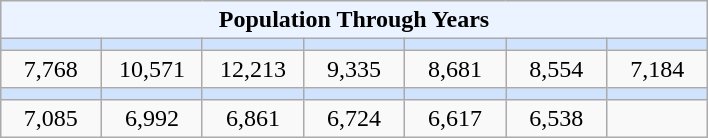<table class="wikitable" style="margin:1em auto;">
<tr>
<th colspan="7" style="background-color: #eaf3ff">Population Through Years</th>
</tr>
<tr>
<td style="background-color: #cfe3ff; width: 60px"></td>
<td style="background-color: #cfe3ff; width: 60px"></td>
<td style="background-color: #cfe3ff; width: 60px"></td>
<td style="background-color: #cfe3ff; width: 60px"></td>
<td style="background-color: #cfe3ff; width: 60px"></td>
<td style="background-color: #cfe3ff; width: 60px"></td>
<td style="background-color: #cfe3ff; width: 60px"></td>
</tr>
<tr>
<td style="text-align: center;">7,768</td>
<td style="text-align: center;">10,571</td>
<td style="text-align: center;">12,213</td>
<td style="text-align: center;">9,335</td>
<td style="text-align: center;">8,681</td>
<td style="text-align: center;">8,554</td>
<td style="text-align: center;">7,184</td>
</tr>
<tr>
<td style="background-color: #cfe3ff"></td>
<td style="background-color: #cfe3ff"></td>
<td style="background-color: #cfe3ff"></td>
<td style="background-color: #cfe3ff"></td>
<td style="background-color: #cfe3ff"></td>
<td style="background-color: #cfe3ff"></td>
<td style="background-color: #cfe3ff"></td>
</tr>
<tr>
<td style="text-align: center;">7,085</td>
<td style="text-align: center;">6,992</td>
<td style="text-align: center;">6,861</td>
<td style="text-align: center;">6,724</td>
<td style="text-align: center;">6,617</td>
<td style="text-align: center;">6,538</td>
<td></td>
</tr>
</table>
